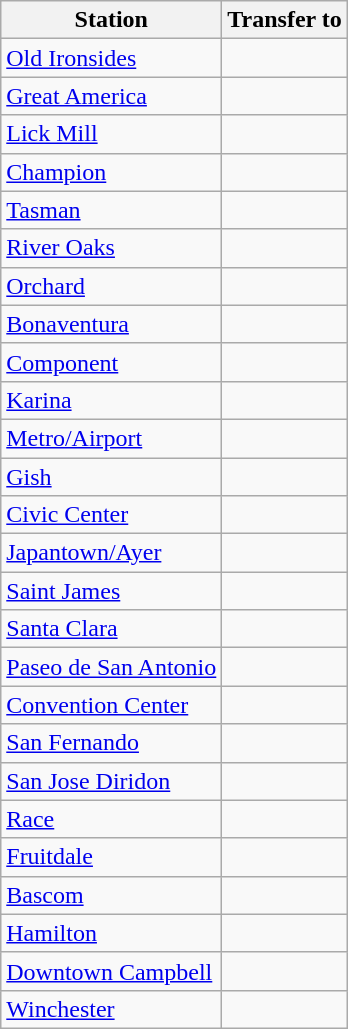<table class="wikitable">
<tr>
<th>Station</th>
<th>Transfer to</th>
</tr>
<tr>
<td><a href='#'>Old Ironsides</a></td>
<td></td>
</tr>
<tr>
<td><a href='#'>Great America</a></td>
<td></td>
</tr>
<tr>
<td><a href='#'>Lick Mill</a></td>
<td></td>
</tr>
<tr>
<td><a href='#'>Champion</a></td>
<td></td>
</tr>
<tr>
<td><a href='#'>Tasman</a></td>
<td></td>
</tr>
<tr>
<td><a href='#'>River Oaks</a></td>
<td></td>
</tr>
<tr>
<td><a href='#'>Orchard</a></td>
<td></td>
</tr>
<tr>
<td><a href='#'>Bonaventura</a></td>
<td></td>
</tr>
<tr>
<td><a href='#'>Component</a></td>
<td></td>
</tr>
<tr>
<td><a href='#'>Karina</a></td>
<td></td>
</tr>
<tr>
<td><a href='#'>Metro/Airport</a></td>
<td></td>
</tr>
<tr>
<td><a href='#'>Gish</a></td>
<td></td>
</tr>
<tr>
<td><a href='#'>Civic Center</a></td>
<td></td>
</tr>
<tr>
<td><a href='#'>Japantown/Ayer</a></td>
<td></td>
</tr>
<tr>
<td><a href='#'>Saint James</a></td>
<td></td>
</tr>
<tr>
<td><a href='#'>Santa Clara</a></td>
<td></td>
</tr>
<tr>
<td><a href='#'>Paseo de San Antonio</a></td>
<td></td>
</tr>
<tr>
<td><a href='#'>Convention Center</a></td>
<td></td>
</tr>
<tr>
<td><a href='#'>San Fernando</a></td>
<td></td>
</tr>
<tr>
<td><a href='#'>San Jose Diridon</a></td>
<td></td>
</tr>
<tr>
<td><a href='#'>Race</a></td>
<td></td>
</tr>
<tr>
<td><a href='#'>Fruitdale</a></td>
<td></td>
</tr>
<tr>
<td><a href='#'>Bascom</a></td>
<td></td>
</tr>
<tr>
<td><a href='#'>Hamilton</a></td>
<td></td>
</tr>
<tr>
<td><a href='#'>Downtown Campbell</a></td>
<td></td>
</tr>
<tr>
<td><a href='#'>Winchester</a></td>
<td></td>
</tr>
</table>
